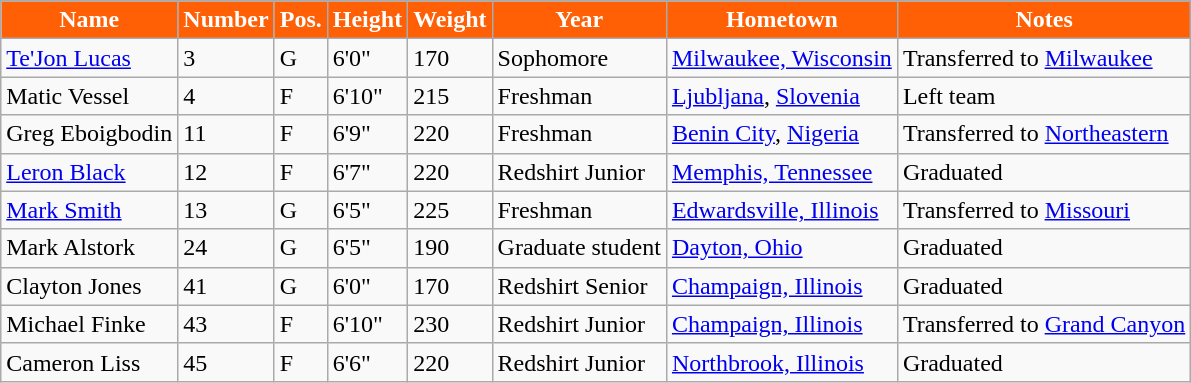<table class="wikitable sortable" border="1">
<tr style="text-align: center; background-color: #DF4E38; color: white">
</tr>
<tr style="background-color: white;">
<th style="background-color: #FF5F05;color:white">Name</th>
<th style="background-color: #FF5F05;color:white">Number</th>
<th style="background-color: #FF5F05;color:white">Pos.</th>
<th style="background-color: #FF5F05;color:white">Height</th>
<th style="background-color: #FF5F05;color:white">Weight</th>
<th style="background-color: #FF5F05;color:white">Year</th>
<th style="background-color: #FF5F05;color:white">Hometown</th>
<th class="unsortable" style="background-color: #FF5F05;color:white">Notes</th>
</tr>
<tr>
<td><a href='#'>Te'Jon Lucas</a></td>
<td>3</td>
<td>G</td>
<td>6'0"</td>
<td>170</td>
<td>Sophomore</td>
<td><a href='#'>Milwaukee, Wisconsin</a></td>
<td>Transferred to <a href='#'>Milwaukee</a></td>
</tr>
<tr>
<td>Matic Vessel</td>
<td>4</td>
<td>F</td>
<td>6'10"</td>
<td>215</td>
<td>Freshman</td>
<td><a href='#'>Ljubljana</a>, <a href='#'>Slovenia</a></td>
<td>Left team</td>
</tr>
<tr>
<td>Greg Eboigbodin</td>
<td>11</td>
<td>F</td>
<td>6'9"</td>
<td>220</td>
<td>Freshman</td>
<td><a href='#'>Benin City</a>, <a href='#'>Nigeria</a></td>
<td>Transferred to <a href='#'>Northeastern</a></td>
</tr>
<tr>
<td><a href='#'>Leron Black</a></td>
<td>12</td>
<td>F</td>
<td>6'7"</td>
<td>220</td>
<td>Redshirt Junior</td>
<td><a href='#'>Memphis, Tennessee</a></td>
<td>Graduated</td>
</tr>
<tr>
<td><a href='#'>Mark Smith</a></td>
<td>13</td>
<td>G</td>
<td>6'5"</td>
<td>225</td>
<td>Freshman</td>
<td><a href='#'>Edwardsville, Illinois</a></td>
<td>Transferred to <a href='#'>Missouri</a></td>
</tr>
<tr>
<td>Mark Alstork</td>
<td>24</td>
<td>G</td>
<td>6'5"</td>
<td>190</td>
<td>Graduate student</td>
<td><a href='#'>Dayton, Ohio</a></td>
<td>Graduated</td>
</tr>
<tr>
<td>Clayton Jones</td>
<td>41</td>
<td>G</td>
<td>6'0"</td>
<td>170</td>
<td>Redshirt Senior</td>
<td><a href='#'>Champaign, Illinois</a></td>
<td>Graduated</td>
</tr>
<tr>
<td>Michael Finke</td>
<td>43</td>
<td>F</td>
<td>6'10"</td>
<td>230</td>
<td>Redshirt Junior</td>
<td><a href='#'>Champaign, Illinois</a></td>
<td>Transferred to <a href='#'>Grand Canyon</a></td>
</tr>
<tr>
<td>Cameron Liss</td>
<td>45</td>
<td>F</td>
<td>6'6"</td>
<td>220</td>
<td>Redshirt Junior</td>
<td><a href='#'>Northbrook, Illinois</a></td>
<td>Graduated</td>
</tr>
</table>
